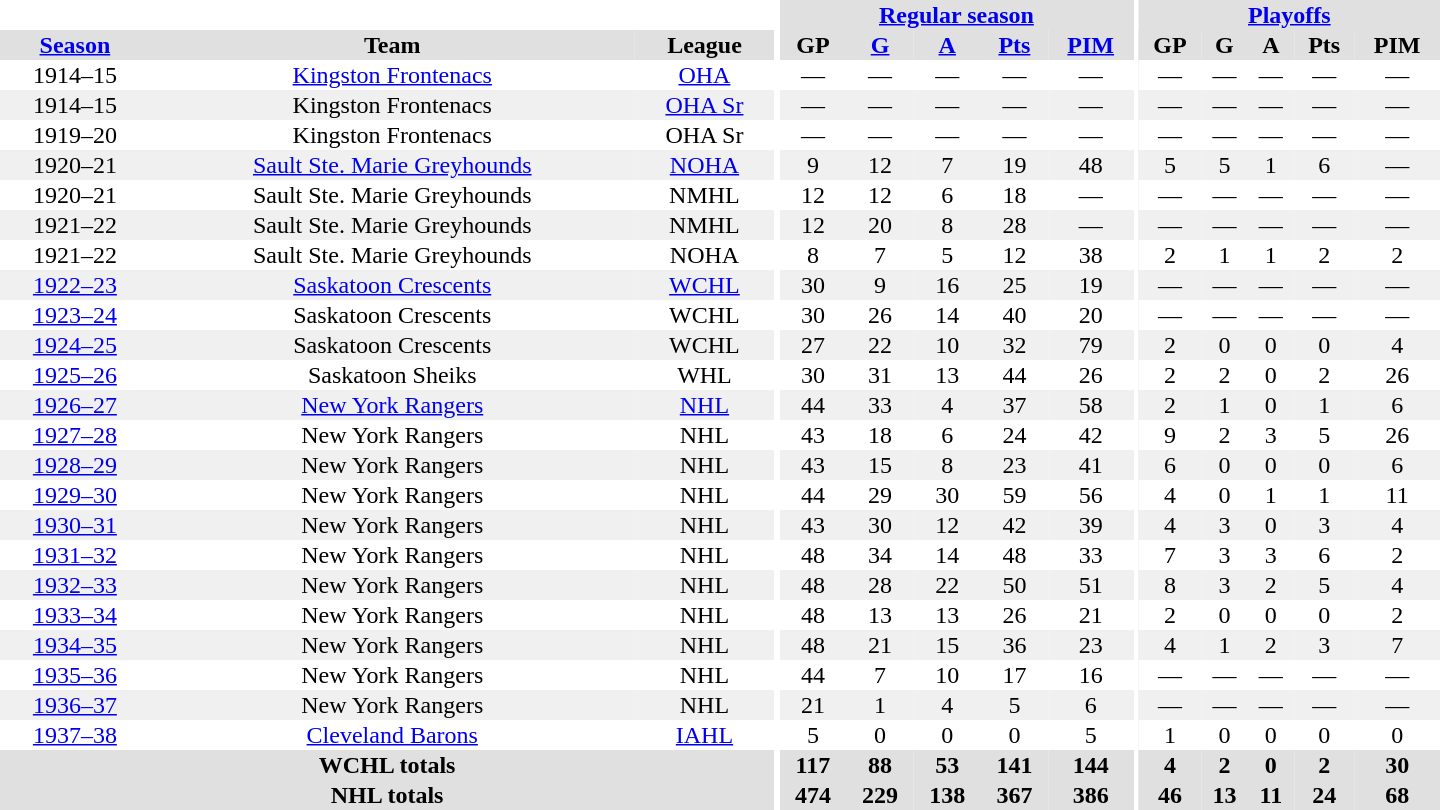<table border="0" cellpadding="1" cellspacing="0" style="text-align:center; width:60em">
<tr bgcolor="#e0e0e0">
<th colspan="3" bgcolor="#ffffff"></th>
<th rowspan="100" bgcolor="#ffffff"></th>
<th colspan="5"><a href='#'>Regular season</a></th>
<th rowspan="100" bgcolor="#ffffff"></th>
<th colspan="5"><a href='#'>Playoffs</a></th>
</tr>
<tr bgcolor="#e0e0e0">
<th><a href='#'>Season</a></th>
<th>Team</th>
<th>League</th>
<th>GP</th>
<th><a href='#'>G</a></th>
<th><a href='#'>A</a></th>
<th><a href='#'>Pts</a></th>
<th><a href='#'>PIM</a></th>
<th>GP</th>
<th>G</th>
<th>A</th>
<th>Pts</th>
<th>PIM</th>
</tr>
<tr>
<td>1914–15</td>
<td><a href='#'>Kingston Frontenacs</a></td>
<td><a href='#'>OHA</a></td>
<td>—</td>
<td>—</td>
<td>—</td>
<td>—</td>
<td>—</td>
<td>—</td>
<td>—</td>
<td>—</td>
<td>—</td>
<td>—</td>
</tr>
<tr bgcolor="#f0f0f0">
<td>1914–15</td>
<td>Kingston Frontenacs</td>
<td><a href='#'>OHA Sr</a></td>
<td>—</td>
<td>—</td>
<td>—</td>
<td>—</td>
<td>—</td>
<td>—</td>
<td>—</td>
<td>—</td>
<td>—</td>
<td>—</td>
</tr>
<tr>
<td>1919–20</td>
<td>Kingston Frontenacs</td>
<td>OHA Sr</td>
<td>—</td>
<td>—</td>
<td>—</td>
<td>—</td>
<td>—</td>
<td>—</td>
<td>—</td>
<td>—</td>
<td>—</td>
<td>—</td>
</tr>
<tr bgcolor="#f0f0f0">
<td>1920–21</td>
<td><a href='#'>Sault Ste. Marie Greyhounds</a></td>
<td><a href='#'>NOHA</a></td>
<td>9</td>
<td>12</td>
<td>7</td>
<td>19</td>
<td>48</td>
<td>5</td>
<td>5</td>
<td>1</td>
<td>6</td>
<td>—</td>
</tr>
<tr>
<td>1920–21</td>
<td>Sault Ste. Marie Greyhounds</td>
<td>NMHL</td>
<td>12</td>
<td>12</td>
<td>6</td>
<td>18</td>
<td>—</td>
<td>—</td>
<td>—</td>
<td>—</td>
<td>—</td>
<td>—</td>
</tr>
<tr bgcolor="#f0f0f0">
<td>1921–22</td>
<td>Sault Ste. Marie Greyhounds</td>
<td>NMHL</td>
<td>12</td>
<td>20</td>
<td>8</td>
<td>28</td>
<td>—</td>
<td>—</td>
<td>—</td>
<td>—</td>
<td>—</td>
<td>—</td>
</tr>
<tr>
<td>1921–22</td>
<td>Sault Ste. Marie Greyhounds</td>
<td>NOHA</td>
<td>8</td>
<td>7</td>
<td>5</td>
<td>12</td>
<td>38</td>
<td>2</td>
<td>1</td>
<td>1</td>
<td>2</td>
<td>2</td>
</tr>
<tr bgcolor="#f0f0f0">
<td><a href='#'>1922–23</a></td>
<td><a href='#'>Saskatoon Crescents</a></td>
<td><a href='#'>WCHL</a></td>
<td>30</td>
<td>9</td>
<td>16</td>
<td>25</td>
<td>19</td>
<td>—</td>
<td>—</td>
<td>—</td>
<td>—</td>
<td>—</td>
</tr>
<tr>
<td><a href='#'>1923–24</a></td>
<td>Saskatoon Crescents</td>
<td>WCHL</td>
<td>30</td>
<td>26</td>
<td>14</td>
<td>40</td>
<td>20</td>
<td>—</td>
<td>—</td>
<td>—</td>
<td>—</td>
<td>—</td>
</tr>
<tr bgcolor="#f0f0f0">
<td><a href='#'>1924–25</a></td>
<td>Saskatoon Crescents</td>
<td>WCHL</td>
<td>27</td>
<td>22</td>
<td>10</td>
<td>32</td>
<td>79</td>
<td>2</td>
<td>0</td>
<td>0</td>
<td>0</td>
<td>4</td>
</tr>
<tr>
<td><a href='#'>1925–26</a></td>
<td>Saskatoon Sheiks</td>
<td>WHL</td>
<td>30</td>
<td>31</td>
<td>13</td>
<td>44</td>
<td>26</td>
<td>2</td>
<td>2</td>
<td>0</td>
<td>2</td>
<td>26</td>
</tr>
<tr bgcolor="#f0f0f0">
<td><a href='#'>1926–27</a></td>
<td><a href='#'>New York Rangers</a></td>
<td><a href='#'>NHL</a></td>
<td>44</td>
<td>33</td>
<td>4</td>
<td>37</td>
<td>58</td>
<td>2</td>
<td>1</td>
<td>0</td>
<td>1</td>
<td>6</td>
</tr>
<tr>
<td><a href='#'>1927–28</a></td>
<td>New York Rangers</td>
<td>NHL</td>
<td>43</td>
<td>18</td>
<td>6</td>
<td>24</td>
<td>42</td>
<td>9</td>
<td>2</td>
<td>3</td>
<td>5</td>
<td>26</td>
</tr>
<tr bgcolor="#f0f0f0">
<td><a href='#'>1928–29</a></td>
<td>New York Rangers</td>
<td>NHL</td>
<td>43</td>
<td>15</td>
<td>8</td>
<td>23</td>
<td>41</td>
<td>6</td>
<td>0</td>
<td>0</td>
<td>0</td>
<td>6</td>
</tr>
<tr>
<td><a href='#'>1929–30</a></td>
<td>New York Rangers</td>
<td>NHL</td>
<td>44</td>
<td>29</td>
<td>30</td>
<td>59</td>
<td>56</td>
<td>4</td>
<td>0</td>
<td>1</td>
<td>1</td>
<td>11</td>
</tr>
<tr bgcolor="#f0f0f0">
<td><a href='#'>1930–31</a></td>
<td>New York Rangers</td>
<td>NHL</td>
<td>43</td>
<td>30</td>
<td>12</td>
<td>42</td>
<td>39</td>
<td>4</td>
<td>3</td>
<td>0</td>
<td>3</td>
<td>4</td>
</tr>
<tr>
<td><a href='#'>1931–32</a></td>
<td>New York Rangers</td>
<td>NHL</td>
<td>48</td>
<td>34</td>
<td>14</td>
<td>48</td>
<td>33</td>
<td>7</td>
<td>3</td>
<td>3</td>
<td>6</td>
<td>2</td>
</tr>
<tr bgcolor="#f0f0f0">
<td><a href='#'>1932–33</a></td>
<td>New York Rangers</td>
<td>NHL</td>
<td>48</td>
<td>28</td>
<td>22</td>
<td>50</td>
<td>51</td>
<td>8</td>
<td>3</td>
<td>2</td>
<td>5</td>
<td>4</td>
</tr>
<tr>
<td><a href='#'>1933–34</a></td>
<td>New York Rangers</td>
<td>NHL</td>
<td>48</td>
<td>13</td>
<td>13</td>
<td>26</td>
<td>21</td>
<td>2</td>
<td>0</td>
<td>0</td>
<td>0</td>
<td>2</td>
</tr>
<tr bgcolor="#f0f0f0">
<td><a href='#'>1934–35</a></td>
<td>New York Rangers</td>
<td>NHL</td>
<td>48</td>
<td>21</td>
<td>15</td>
<td>36</td>
<td>23</td>
<td>4</td>
<td>1</td>
<td>2</td>
<td>3</td>
<td>7</td>
</tr>
<tr>
<td><a href='#'>1935–36</a></td>
<td>New York Rangers</td>
<td>NHL</td>
<td>44</td>
<td>7</td>
<td>10</td>
<td>17</td>
<td>16</td>
<td>—</td>
<td>—</td>
<td>—</td>
<td>—</td>
<td>—</td>
</tr>
<tr bgcolor="#f0f0f0">
<td><a href='#'>1936–37</a></td>
<td>New York Rangers</td>
<td>NHL</td>
<td>21</td>
<td>1</td>
<td>4</td>
<td>5</td>
<td>6</td>
<td>—</td>
<td>—</td>
<td>—</td>
<td>—</td>
<td>—</td>
</tr>
<tr>
<td><a href='#'>1937–38</a></td>
<td><a href='#'>Cleveland Barons</a></td>
<td><a href='#'>IAHL</a></td>
<td>5</td>
<td>0</td>
<td>0</td>
<td>0</td>
<td>5</td>
<td>1</td>
<td>0</td>
<td>0</td>
<td>0</td>
<td>0</td>
</tr>
<tr bgcolor="#e0e0e0">
<th colspan="3">WCHL totals</th>
<th>117</th>
<th>88</th>
<th>53</th>
<th>141</th>
<th>144</th>
<th>4</th>
<th>2</th>
<th>0</th>
<th>2</th>
<th>30</th>
</tr>
<tr bgcolor="#e0e0e0">
<th colspan="3">NHL totals</th>
<th>474</th>
<th>229</th>
<th>138</th>
<th>367</th>
<th>386</th>
<th>46</th>
<th>13</th>
<th>11</th>
<th>24</th>
<th>68</th>
</tr>
</table>
